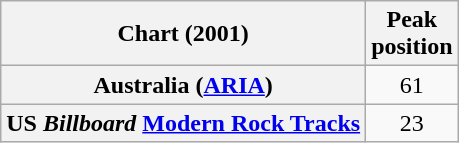<table class="wikitable sortable plainrowheaders" style="text-align:center">
<tr>
<th scope="col">Chart (2001)</th>
<th scope="col">Peak<br>position</th>
</tr>
<tr>
<th scope="row">Australia (<a href='#'>ARIA</a>)</th>
<td>61</td>
</tr>
<tr>
<th scope="row">US <em>Billboard</em> <a href='#'>Modern Rock Tracks</a></th>
<td>23</td>
</tr>
</table>
